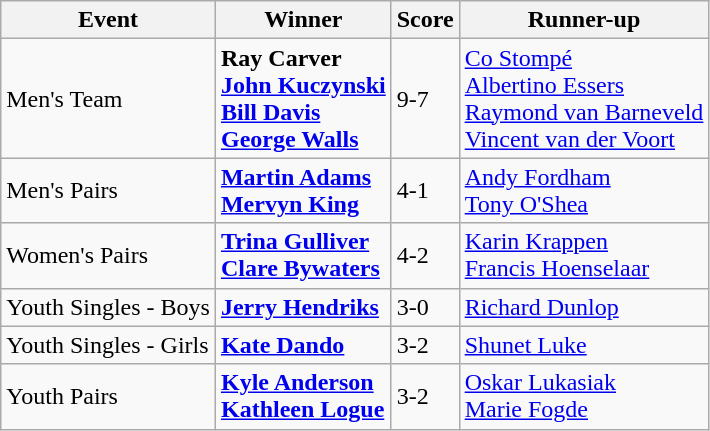<table class="wikitable">
<tr>
<th>Event</th>
<th>Winner</th>
<th>Score</th>
<th>Runner-up</th>
</tr>
<tr>
<td>Men's Team</td>
<td> <strong>Ray Carver<br><a href='#'>John Kuczynski</a><br><a href='#'>Bill Davis</a><br><a href='#'>George Walls</a></strong></td>
<td>9-7</td>
<td> <a href='#'>Co Stompé</a><br><a href='#'>Albertino Essers</a><br><a href='#'>Raymond van Barneveld</a><br><a href='#'>Vincent van der Voort</a></td>
</tr>
<tr>
<td>Men's Pairs</td>
<td> <strong><a href='#'>Martin Adams</a><br><a href='#'>Mervyn King</a></strong></td>
<td>4-1</td>
<td> <a href='#'>Andy Fordham</a><br><a href='#'>Tony O'Shea</a></td>
</tr>
<tr>
<td>Women's Pairs</td>
<td> <strong><a href='#'>Trina Gulliver</a><br><a href='#'>Clare Bywaters</a></strong></td>
<td>4-2</td>
<td> <a href='#'>Karin Krappen</a><br><a href='#'>Francis Hoenselaar</a></td>
</tr>
<tr>
<td>Youth Singles - Boys</td>
<td> <strong><a href='#'>Jerry Hendriks</a></strong></td>
<td>3-0</td>
<td> <a href='#'>Richard Dunlop</a></td>
</tr>
<tr>
<td>Youth Singles - Girls</td>
<td> <strong><a href='#'>Kate Dando</a></strong></td>
<td>3-2</td>
<td> <a href='#'>Shunet Luke</a></td>
</tr>
<tr>
<td>Youth Pairs</td>
<td> <strong><a href='#'>Kyle Anderson</a><br><a href='#'>Kathleen Logue</a></strong></td>
<td>3-2</td>
<td> <a href='#'>Oskar Lukasiak</a><br><a href='#'>Marie Fogde</a></td>
</tr>
</table>
